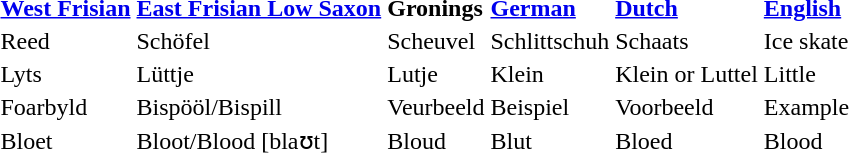<table>
<tr>
<td><strong><a href='#'>West Frisian</a></strong></td>
<td><strong><a href='#'>East Frisian Low Saxon</a></strong></td>
<td><strong>Gronings</strong></td>
<td><strong><a href='#'>German</a></strong></td>
<td><strong><a href='#'>Dutch</a></strong></td>
<td><strong><a href='#'>English</a></strong></td>
</tr>
<tr>
<td>Reed</td>
<td>Schöfel</td>
<td>Scheuvel</td>
<td>Schlittschuh</td>
<td>Schaats</td>
<td>Ice skate</td>
</tr>
<tr>
<td>Lyts</td>
<td>Lüttje</td>
<td>Lutje</td>
<td>Klein</td>
<td>Klein or Luttel</td>
<td>Little</td>
</tr>
<tr>
<td>Foarbyld</td>
<td>Bispööl/Bispill</td>
<td>Veurbeeld</td>
<td>Beispiel</td>
<td>Voorbeeld</td>
<td>Example</td>
</tr>
<tr>
<td>Bloet</td>
<td>Bloot/Blood [blaʊt]</td>
<td>Bloud</td>
<td>Blut</td>
<td>Bloed</td>
<td>Blood</td>
</tr>
</table>
